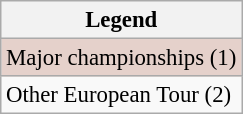<table class="wikitable" style="font-size:95%;">
<tr>
<th>Legend</th>
</tr>
<tr style="background:#e5d1cb;">
<td>Major championships (1)</td>
</tr>
<tr>
<td>Other European Tour (2)</td>
</tr>
</table>
